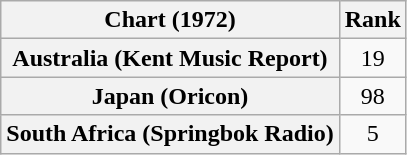<table class="wikitable sortable plainrowheaders" style="text-align:center">
<tr>
<th>Chart (1972)</th>
<th>Rank</th>
</tr>
<tr>
<th scope="row">Australia (Kent Music Report)</th>
<td>19</td>
</tr>
<tr>
<th scope="row">Japan (Oricon)</th>
<td>98</td>
</tr>
<tr>
<th scope="row">South Africa (Springbok Radio)</th>
<td>5</td>
</tr>
</table>
